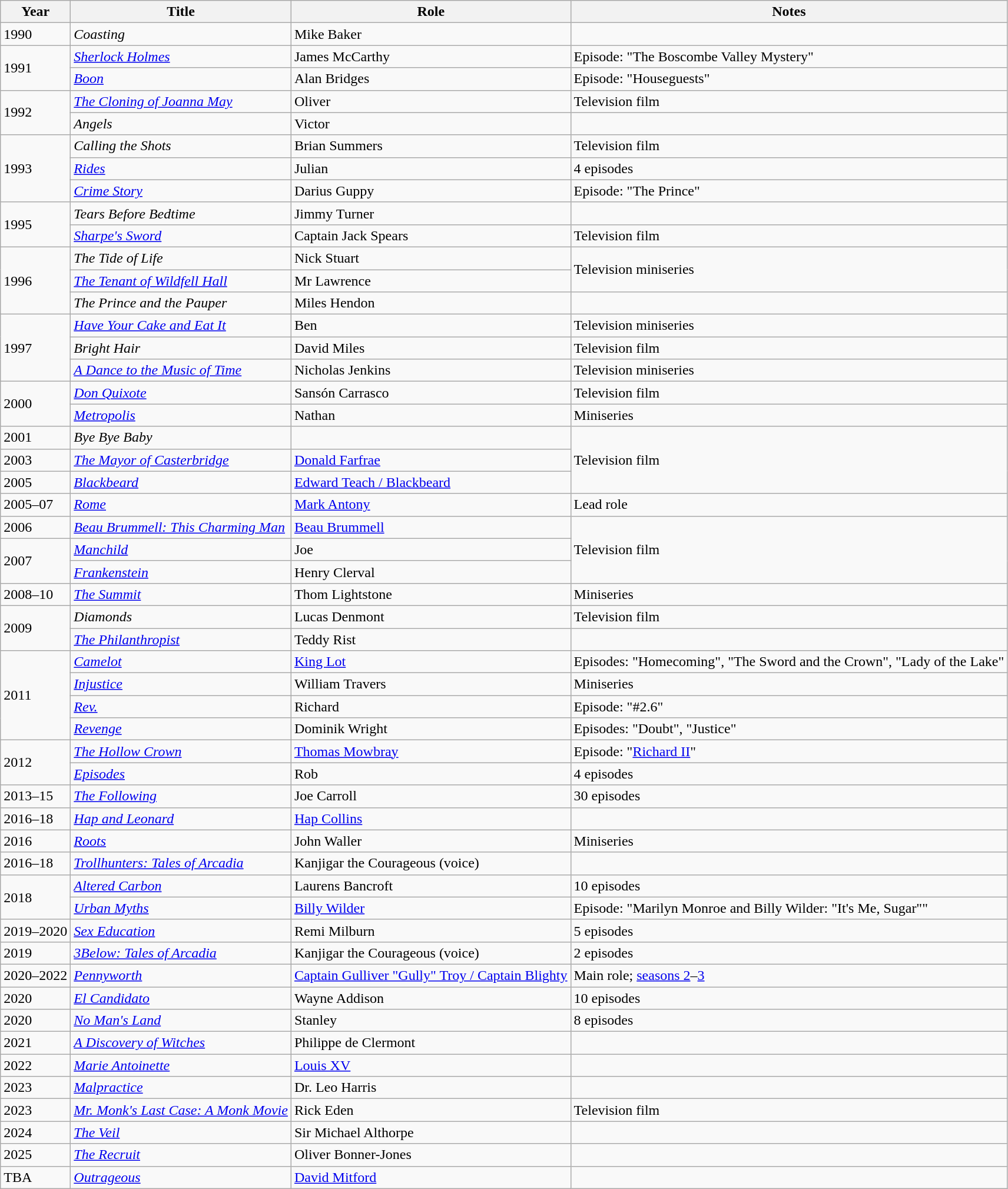<table class="wikitable sortable">
<tr>
<th>Year</th>
<th>Title</th>
<th>Role</th>
<th class="unsortable">Notes</th>
</tr>
<tr>
<td>1990</td>
<td><em>Coasting</em></td>
<td>Mike Baker</td>
<td></td>
</tr>
<tr>
<td rowspan="2">1991</td>
<td><em><a href='#'>Sherlock Holmes</a></em></td>
<td>James McCarthy</td>
<td>Episode: "The Boscombe Valley Mystery"</td>
</tr>
<tr>
<td><em><a href='#'>Boon</a></em></td>
<td>Alan Bridges</td>
<td>Episode: "Houseguests"</td>
</tr>
<tr>
<td rowspan="2">1992</td>
<td><em><a href='#'>The Cloning of Joanna May</a></em></td>
<td>Oliver</td>
<td>Television film</td>
</tr>
<tr>
<td><em>Angels</em></td>
<td>Victor</td>
<td></td>
</tr>
<tr>
<td rowspan="3">1993</td>
<td><em>Calling the Shots</em></td>
<td>Brian Summers</td>
<td>Television film</td>
</tr>
<tr>
<td><em><a href='#'>Rides</a></em></td>
<td>Julian</td>
<td>4 episodes</td>
</tr>
<tr>
<td><em><a href='#'>Crime Story</a></em></td>
<td>Darius Guppy</td>
<td>Episode: "The Prince"</td>
</tr>
<tr>
<td rowspan="2">1995</td>
<td><em>Tears Before Bedtime</em></td>
<td>Jimmy Turner</td>
<td></td>
</tr>
<tr>
<td><em><a href='#'>Sharpe's Sword</a></em></td>
<td>Captain Jack Spears</td>
<td>Television film</td>
</tr>
<tr>
<td rowspan="3">1996</td>
<td><em>The Tide of Life</em></td>
<td>Nick Stuart</td>
<td rowspan="2">Television miniseries</td>
</tr>
<tr>
<td><em><a href='#'>The Tenant of Wildfell Hall</a></em></td>
<td>Mr Lawrence</td>
</tr>
<tr>
<td><em>The Prince and the Pauper</em></td>
<td>Miles Hendon</td>
<td></td>
</tr>
<tr>
<td rowspan="3">1997</td>
<td><em><a href='#'>Have Your Cake and Eat It</a></em></td>
<td>Ben</td>
<td>Television miniseries</td>
</tr>
<tr>
<td><em>Bright Hair</em></td>
<td>David Miles</td>
<td>Television film</td>
</tr>
<tr>
<td><em><a href='#'>A Dance to the Music of Time</a></em></td>
<td>Nicholas Jenkins</td>
<td>Television miniseries</td>
</tr>
<tr>
<td rowspan="2">2000</td>
<td><em><a href='#'>Don Quixote</a></em></td>
<td>Sansón Carrasco</td>
<td>Television film</td>
</tr>
<tr>
<td><em><a href='#'>Metropolis</a></em></td>
<td>Nathan</td>
<td>Miniseries</td>
</tr>
<tr>
<td>2001</td>
<td><em>Bye Bye Baby</em></td>
<td></td>
<td rowspan="3">Television film</td>
</tr>
<tr>
<td>2003</td>
<td><em><a href='#'>The Mayor of Casterbridge</a></em></td>
<td><a href='#'>Donald Farfrae</a></td>
</tr>
<tr>
<td>2005</td>
<td><em><a href='#'>Blackbeard</a></em></td>
<td><a href='#'>Edward Teach / Blackbeard</a></td>
</tr>
<tr>
<td>2005–07</td>
<td><em><a href='#'>Rome</a></em></td>
<td><a href='#'>Mark Antony</a></td>
<td>Lead role</td>
</tr>
<tr>
<td>2006</td>
<td><em><a href='#'>Beau Brummell: This Charming Man</a></em></td>
<td><a href='#'>Beau Brummell</a></td>
<td rowspan="3">Television film</td>
</tr>
<tr>
<td rowspan="2">2007</td>
<td><em><a href='#'>Manchild</a></em></td>
<td>Joe</td>
</tr>
<tr>
<td><em><a href='#'>Frankenstein</a></em></td>
<td>Henry Clerval</td>
</tr>
<tr>
<td>2008–10</td>
<td><em><a href='#'>The Summit</a></em></td>
<td>Thom Lightstone</td>
<td>Miniseries</td>
</tr>
<tr>
<td rowspan="2">2009</td>
<td><em>Diamonds</em></td>
<td>Lucas Denmont</td>
<td>Television film</td>
</tr>
<tr>
<td><em><a href='#'>The Philanthropist</a></em></td>
<td>Teddy Rist</td>
<td></td>
</tr>
<tr>
<td rowspan="4">2011</td>
<td><em><a href='#'>Camelot</a></em></td>
<td><a href='#'>King Lot</a></td>
<td>Episodes: "Homecoming", "The Sword and the Crown", "Lady of the Lake"</td>
</tr>
<tr>
<td><em><a href='#'>Injustice</a></em></td>
<td>William Travers</td>
<td>Miniseries</td>
</tr>
<tr>
<td><em><a href='#'>Rev.</a></em></td>
<td>Richard</td>
<td>Episode: "#2.6"</td>
</tr>
<tr>
<td><em><a href='#'>Revenge</a></em></td>
<td>Dominik Wright</td>
<td>Episodes: "Doubt", "Justice"</td>
</tr>
<tr>
<td rowspan="2">2012</td>
<td><em><a href='#'>The Hollow Crown</a></em></td>
<td><a href='#'>Thomas Mowbray</a></td>
<td>Episode: "<a href='#'>Richard II</a>"</td>
</tr>
<tr>
<td><em><a href='#'>Episodes</a></em></td>
<td>Rob</td>
<td>4 episodes</td>
</tr>
<tr>
<td>2013–15</td>
<td><em><a href='#'>The Following</a></em></td>
<td>Joe Carroll</td>
<td>30 episodes</td>
</tr>
<tr>
<td>2016–18</td>
<td><em><a href='#'>Hap and Leonard</a></em></td>
<td><a href='#'>Hap Collins</a></td>
<td></td>
</tr>
<tr>
<td>2016</td>
<td><em><a href='#'>Roots</a></em></td>
<td>John Waller</td>
<td>Miniseries</td>
</tr>
<tr>
<td>2016–18</td>
<td><em><a href='#'>Trollhunters: Tales of Arcadia</a></em></td>
<td>Kanjigar the Courageous (voice)</td>
<td></td>
</tr>
<tr>
<td rowspan="2">2018</td>
<td><em><a href='#'>Altered Carbon</a></em></td>
<td>Laurens Bancroft</td>
<td>10 episodes</td>
</tr>
<tr>
<td><em><a href='#'>Urban Myths</a></em></td>
<td><a href='#'>Billy Wilder</a></td>
<td>Episode: "Marilyn Monroe and Billy Wilder: "It's Me, Sugar""</td>
</tr>
<tr>
<td>2019–2020</td>
<td><em><a href='#'>Sex Education</a></em></td>
<td>Remi Milburn</td>
<td>5 episodes</td>
</tr>
<tr>
<td>2019</td>
<td><em><a href='#'>3Below: Tales of Arcadia</a></em></td>
<td>Kanjigar the Courageous (voice)</td>
<td>2 episodes</td>
</tr>
<tr>
<td>2020–2022</td>
<td><em><a href='#'>Pennyworth</a></em></td>
<td><a href='#'>Captain Gulliver "Gully" Troy / Captain Blighty</a></td>
<td>Main role; <a href='#'>seasons 2</a>–<a href='#'>3</a></td>
</tr>
<tr>
<td>2020</td>
<td><em><a href='#'>El Candidato</a></em></td>
<td>Wayne Addison</td>
<td>10 episodes</td>
</tr>
<tr>
<td>2020</td>
<td><em><a href='#'>No Man's Land</a></em></td>
<td>Stanley</td>
<td>8 episodes</td>
</tr>
<tr>
<td>2021</td>
<td><em><a href='#'>A Discovery of Witches</a></em></td>
<td>Philippe de Clermont</td>
<td></td>
</tr>
<tr>
<td>2022</td>
<td><em><a href='#'>Marie Antoinette</a></em></td>
<td><a href='#'>Louis XV</a></td>
<td></td>
</tr>
<tr>
<td>2023</td>
<td><em><a href='#'>Malpractice</a></em></td>
<td>Dr. Leo Harris</td>
<td></td>
</tr>
<tr>
<td>2023</td>
<td><em><a href='#'>Mr. Monk's Last Case: A Monk Movie</a></em></td>
<td>Rick Eden</td>
<td>Television film</td>
</tr>
<tr>
<td>2024</td>
<td><em><a href='#'>The Veil</a></em></td>
<td>Sir Michael Althorpe</td>
<td></td>
</tr>
<tr>
<td>2025</td>
<td><em><a href='#'>The Recruit</a></em></td>
<td>Oliver Bonner-Jones</td>
<td></td>
</tr>
<tr>
<td>TBA</td>
<td><em><a href='#'>Outrageous</a></em></td>
<td><a href='#'>David Mitford</a></td>
<td></td>
</tr>
</table>
